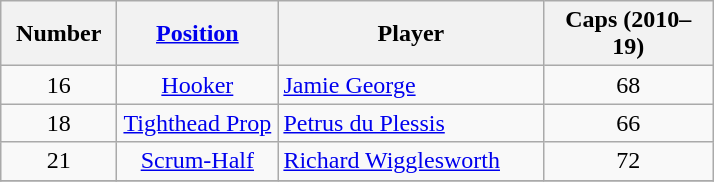<table class="wikitable sticky-header">
<tr>
<th width=70>Number</th>
<th width=100><a href='#'>Position</a></th>
<th width=170>Player</th>
<th width=105>Caps (2010–19)</th>
</tr>
<tr>
<td align=center>16</td>
<td align=center><a href='#'>Hooker</a></td>
<td> <a href='#'>Jamie George</a></td>
<td align=center>68</td>
</tr>
<tr>
<td align=center>18</td>
<td align=center><a href='#'>Tighthead Prop</a></td>
<td> <a href='#'>Petrus du Plessis</a></td>
<td align=center>66</td>
</tr>
<tr>
<td align=center>21</td>
<td align=center><a href='#'>Scrum-Half</a></td>
<td> <a href='#'>Richard Wigglesworth</a></td>
<td align=center>72</td>
</tr>
<tr>
</tr>
</table>
